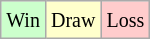<table class="wikitable">
<tr>
<td style="background: #CCFFCC;"><small>Win</small></td>
<td style="background: #FFFFCC;"><small>Draw</small></td>
<td style="background: #FFCCCC;"><small>Loss</small></td>
</tr>
</table>
